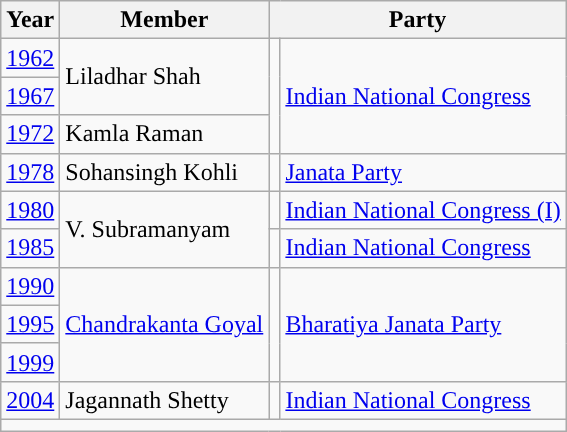<table class=wikitable>
<tr>
<th>Year</th>
<th>Member</th>
<th colspan="2">Party</th>
</tr>
<tr>
<td><a href='#'>1962</a></td>
<td rowspan="2">Liladhar Shah</td>
<td rowspan="3" style="background-color:"></td>
<td rowspan="3""><a href='#'>Indian National Congress</a></td>
</tr>
<tr>
<td><a href='#'>1967</a></td>
</tr>
<tr>
<td><a href='#'>1972</a></td>
<td>Kamla Raman</td>
</tr>
<tr>
<td><a href='#'>1978</a></td>
<td>Sohansingh Kohli</td>
<td style="background-color:"></td>
<td><a href='#'>Janata Party</a></td>
</tr>
<tr>
<td><a href='#'>1980</a></td>
<td rowspan="2">V. Subramanyam</td>
<td style="background-color:"></td>
<td><a href='#'>Indian National Congress (I)</a></td>
</tr>
<tr>
<td><a href='#'>1985</a></td>
<td style="background-color:"></td>
<td><a href='#'>Indian National Congress</a></td>
</tr>
<tr>
<td><a href='#'>1990</a></td>
<td rowspan="3"><a href='#'>Chandrakanta Goyal</a></td>
<td rowspan="3" style="background-color:"></td>
<td rowspan="3"><a href='#'>Bharatiya Janata Party</a></td>
</tr>
<tr>
<td><a href='#'>1995</a></td>
</tr>
<tr>
<td><a href='#'>1999</a></td>
</tr>
<tr>
<td><a href='#'>2004</a></td>
<td>Jagannath Shetty</td>
<td style="background-color:"></td>
<td><a href='#'>Indian National Congress</a></td>
</tr>
<tr>
<td colspan="4"></td>
</tr>
</table>
